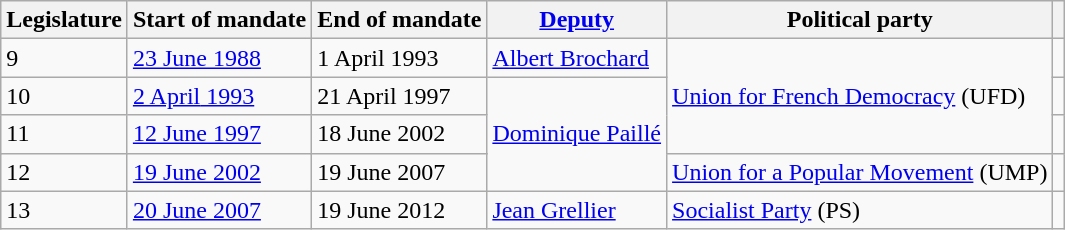<table class="wikitable">
<tr>
<th>Legislature</th>
<th>Start of mandate</th>
<th>End of mandate</th>
<th><a href='#'>Deputy</a></th>
<th>Political party</th>
<th></th>
</tr>
<tr>
<td rowspan="1">9</td>
<td><a href='#'>23 June 1988</a></td>
<td><abbr>1 April</abbr> 1993</td>
<td><a href='#'>Albert Brochard</a></td>
<td rowspan="4"><a href='#'>Union for French Democracy</a> (UFD)</td>
<td></td>
</tr>
<tr>
<td rowspan="1">10</td>
<td><a href='#'><abbr>2 April</abbr> 1993</a></td>
<td>21 April 1997</td>
<td rowspan="4"><a href='#'>Dominique Paillé</a></td>
<td></td>
</tr>
<tr>
<td rowspan="1"><abbr>11</abbr></td>
<td><a href='#'>12 June 1997</a></td>
<td>18 June 2002</td>
<td rowspan="2"></td>
</tr>
<tr>
<td rowspan="2">12</td>
<td rowspan="2"><a href='#'>19 June 2002</a></td>
<td rowspan="2">19 June 2007</td>
</tr>
<tr>
<td><a href='#'>Union for a Popular Movement</a> (UMP)</td>
<td></td>
</tr>
<tr>
<td rowspan="1">13</td>
<td><a href='#'>20 June 2007</a></td>
<td>19 June 2012</td>
<td><a href='#'>Jean Grellier</a></td>
<td><a href='#'>Socialist Party</a> (PS)</td>
<td></td>
</tr>
</table>
